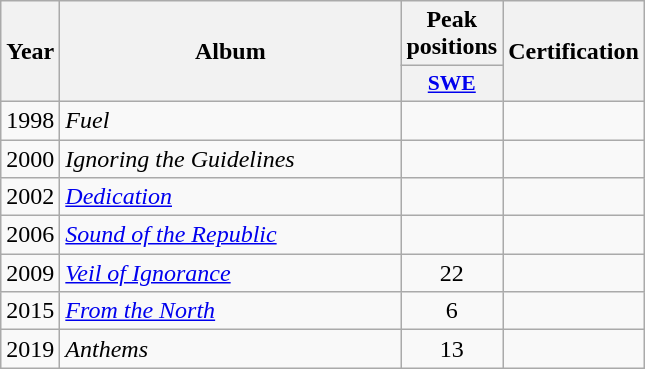<table class="wikitable">
<tr>
<th rowspan="2" style="text-align:center; width:10px;">Year</th>
<th rowspan="2" style="text-align:center; width:220px;">Album</th>
<th style="text-align:center; width:20px;">Peak positions</th>
<th rowspan="2" style="text-align:center; width:70px;">Certification</th>
</tr>
<tr>
<th scope="col" style="width:3em;font-size:90%;"><a href='#'>SWE</a><br></th>
</tr>
<tr>
<td style="text-align:center;">1998</td>
<td><em>Fuel</em></td>
<td style="text-align:center;"></td>
<td style="text-align:center;"></td>
</tr>
<tr>
<td style="text-align:center;">2000</td>
<td><em>Ignoring the Guidelines</em></td>
<td style="text-align:center;"></td>
<td style="text-align:center;"></td>
</tr>
<tr>
<td style="text-align:center;">2002</td>
<td><em><a href='#'>Dedication</a></em></td>
<td style="text-align:center;"></td>
<td style="text-align:center;"></td>
</tr>
<tr>
<td style="text-align:center;">2006</td>
<td><em><a href='#'>Sound of the Republic</a></em></td>
<td style="text-align:center;"></td>
<td style="text-align:center;"></td>
</tr>
<tr>
<td style="text-align:center;">2009</td>
<td><em><a href='#'>Veil of Ignorance</a></em></td>
<td style="text-align:center;">22</td>
<td style="text-align:center;"></td>
</tr>
<tr>
<td style="text-align:center;">2015</td>
<td><em><a href='#'>From the North</a></em></td>
<td style="text-align:center;">6</td>
<td style="text-align:center;"></td>
</tr>
<tr>
<td style="text-align:center;">2019</td>
<td><em>Anthems</em></td>
<td style="text-align:center;">13<br></td>
<td style="text-align:center;"></td>
</tr>
</table>
